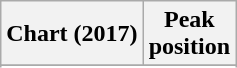<table class="wikitable sortable plainrowheaders" style="text-align:center">
<tr>
<th scope="col">Chart (2017)</th>
<th scope="col">Peak<br> position</th>
</tr>
<tr>
</tr>
<tr>
</tr>
<tr>
</tr>
<tr>
</tr>
</table>
